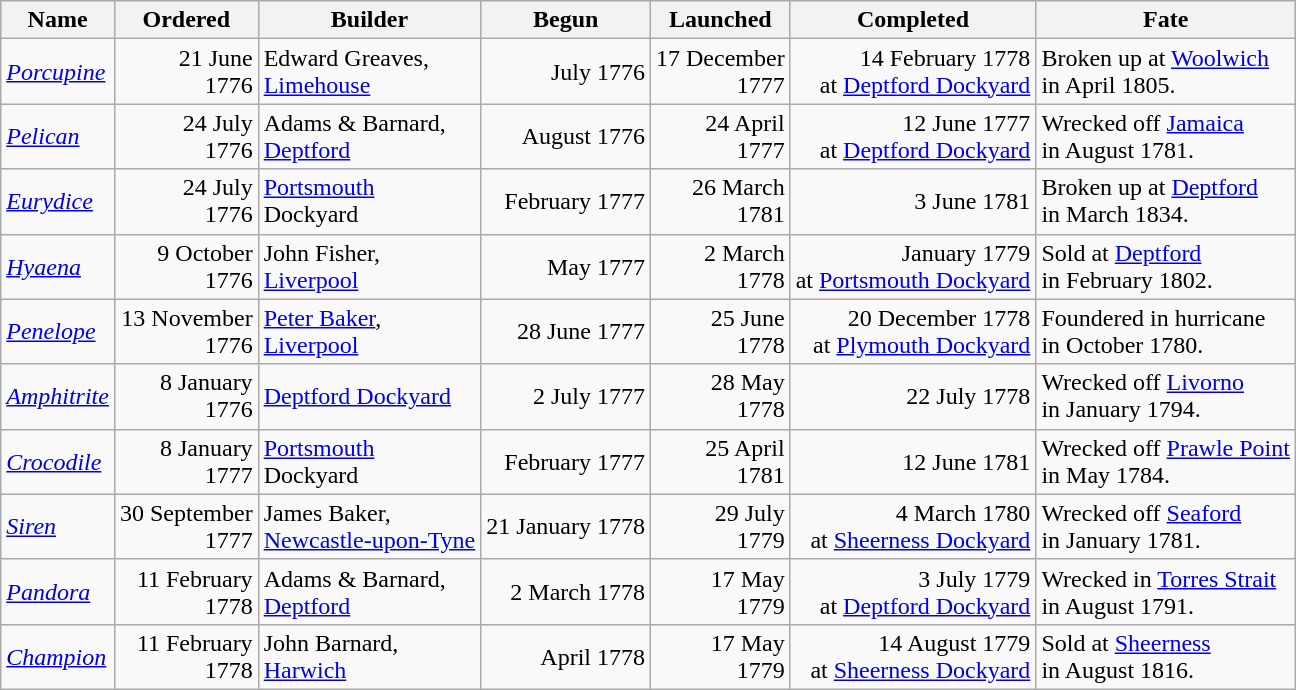<table class="sortable wikitable">
<tr>
<th>Name</th>
<th>Ordered</th>
<th>Builder</th>
<th>Begun</th>
<th>Launched</th>
<th>Completed</th>
<th>Fate</th>
</tr>
<tr>
<td><a href='#'><em>Porcupine</em></a></td>
<td align="right">21 June<br>1776</td>
<td>Edward Greaves,<br> <a href='#'>Limehouse</a></td>
<td align="right">July 1776</td>
<td align="right">17 December<br>1777</td>
<td align="right">14 February 1778<br>at <a href='#'>Deptford Dockyard</a></td>
<td>Broken up at <a href='#'>Woolwich</a><br> in April 1805.</td>
</tr>
<tr>
<td><a href='#'><em>Pelican</em></a></td>
<td align="right">24 July<br>1776</td>
<td>Adams & Barnard,<br> <a href='#'>Deptford</a></td>
<td align="right">August 1776</td>
<td align="right">24 April<br>1777</td>
<td align="right">12 June 1777<br>at <a href='#'>Deptford Dockyard</a></td>
<td>Wrecked off <a href='#'>Jamaica</a><br> in August 1781.</td>
</tr>
<tr>
<td><a href='#'><em>Eurydice</em></a></td>
<td align="right">24 July<br>1776</td>
<td><a href='#'>Portsmouth</a><br> Dockyard</td>
<td align="right">February 1777</td>
<td align="right">26 March<br>1781</td>
<td align="right">3 June 1781</td>
<td>Broken up at <a href='#'>Deptford</a><br> in March 1834.</td>
</tr>
<tr>
<td><a href='#'><em>Hyaena</em></a></td>
<td align="right">9 October<br>1776</td>
<td>John Fisher,<br> <a href='#'>Liverpool</a></td>
<td align="right">May 1777</td>
<td align="right">2 March<br>1778</td>
<td align="right">January 1779<br>at <a href='#'>Portsmouth Dockyard</a></td>
<td>Sold at <a href='#'>Deptford</a><br> in February 1802.</td>
</tr>
<tr>
<td><a href='#'><em>Penelope</em></a></td>
<td align="right">13 November<br>1776</td>
<td><a href='#'>Peter Baker</a>,<br> <a href='#'>Liverpool</a></td>
<td align="right">28 June 1777</td>
<td align="right">25 June<br>1778</td>
<td align="right">20 December 1778<br>at <a href='#'>Plymouth Dockyard</a></td>
<td>Foundered in hurricane<br> in October 1780.</td>
</tr>
<tr>
<td><a href='#'><em>Amphitrite</em></a></td>
<td align="right">8 January<br>1776</td>
<td><a href='#'>Deptford Dockyard</a></td>
<td align="right">2 July 1777</td>
<td align="right">28 May<br>1778</td>
<td align="right">22 July 1778</td>
<td>Wrecked off <a href='#'>Livorno</a><br> in January 1794.</td>
</tr>
<tr>
<td><a href='#'><em>Crocodile</em></a></td>
<td align="right">8 January<br>1777</td>
<td><a href='#'>Portsmouth</a><br> Dockyard</td>
<td align="right">February 1777</td>
<td align="right">25 April<br>1781</td>
<td align="right">12 June 1781</td>
<td>Wrecked off <a href='#'>Prawle Point</a><br> in May 1784.</td>
</tr>
<tr>
<td><a href='#'><em>Siren</em></a></td>
<td align="right">30 September<br>1777</td>
<td>James Baker,<br> <a href='#'>Newcastle-upon-Tyne</a></td>
<td align="right">21 January 1778</td>
<td align="right">29 July<br>1779</td>
<td align="right">4 March 1780<br>at <a href='#'>Sheerness Dockyard</a></td>
<td>Wrecked off <a href='#'>Seaford</a><br> in January 1781.</td>
</tr>
<tr>
<td><a href='#'><em>Pandora</em></a></td>
<td align="right">11 February<br>1778</td>
<td>Adams & Barnard,<br> <a href='#'>Deptford</a></td>
<td align="right">2 March 1778</td>
<td align="right">17 May<br>1779</td>
<td align="right">3 July 1779<br>at <a href='#'>Deptford Dockyard</a></td>
<td>Wrecked in <a href='#'>Torres Strait</a><br> in August 1791.</td>
</tr>
<tr>
<td><a href='#'><em>Champion</em></a></td>
<td align="right">11 February<br>1778</td>
<td>John Barnard,<br> <a href='#'>Harwich</a></td>
<td align="right">April 1778</td>
<td align="right">17 May<br>1779</td>
<td align="right">14 August 1779<br>at <a href='#'>Sheerness Dockyard</a></td>
<td>Sold at <a href='#'>Sheerness</a><br> in August 1816.</td>
</tr>
</table>
